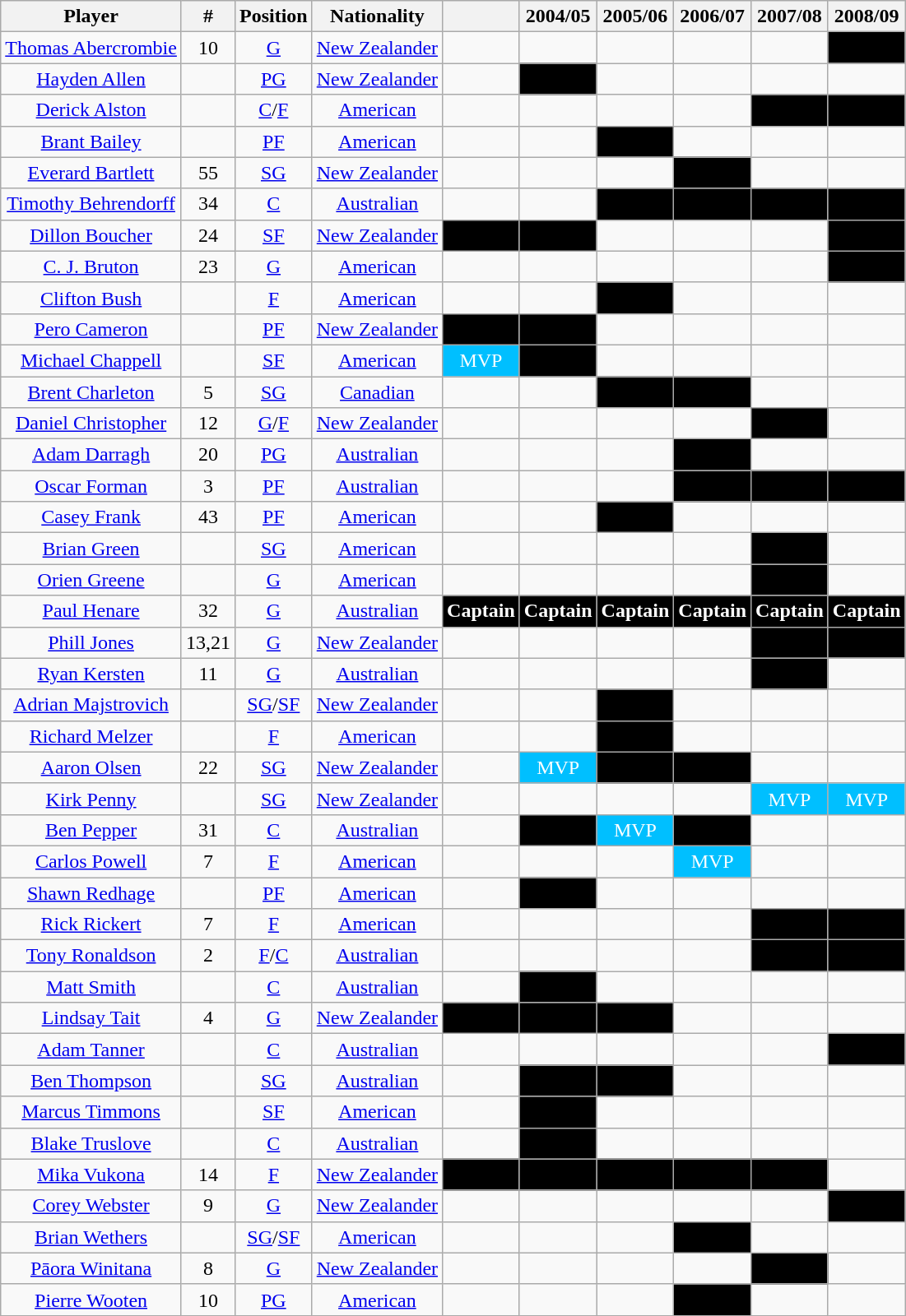<table class="wikitable sortable" style="text-align: center;">
<tr>
<th>Player</th>
<th>#</th>
<th>Position</th>
<th>Nationality</th>
<th></th>
<th>2004/05</th>
<th>2005/06</th>
<th>2006/07</th>
<th>2007/08</th>
<th>2008/09</th>
</tr>
<tr>
<td data-sort-value="Abercrombie, Thomas"><a href='#'>Thomas Abercrombie</a></td>
<td>10</td>
<td><a href='#'>G</a></td>
<td><a href='#'>New Zealander</a></td>
<td></td>
<td></td>
<td></td>
<td></td>
<td></td>
<td style="background: #000000; color: #000000">Player</td>
</tr>
<tr>
<td data-sort-value="Allen, Hayden"><a href='#'>Hayden Allen</a></td>
<td></td>
<td><a href='#'>PG</a></td>
<td><a href='#'>New Zealander</a></td>
<td></td>
<td style="background: #000000; color: #000000">Player</td>
<td></td>
<td></td>
<td></td>
<td></td>
</tr>
<tr>
<td data-sort-value="Alston, Derrick"><a href='#'>Derick Alston</a></td>
<td></td>
<td><a href='#'>C</a>/<a href='#'>F</a></td>
<td><a href='#'>American</a></td>
<td></td>
<td></td>
<td></td>
<td></td>
<td style="background: #000000; color: #000000">Player</td>
<td style="background: #000000; color: #000000">Player</td>
</tr>
<tr>
<td data-sort-value="Bailey, Brant"><a href='#'>Brant Bailey</a></td>
<td></td>
<td><a href='#'>PF</a></td>
<td><a href='#'>American</a></td>
<td></td>
<td></td>
<td style="background: #000000; color: #000000">Player</td>
<td></td>
<td></td>
<td></td>
</tr>
<tr>
<td data-sort-value="Bartlett, Everard"><a href='#'>Everard Bartlett</a></td>
<td>55</td>
<td><a href='#'>SG</a></td>
<td><a href='#'>New Zealander</a></td>
<td></td>
<td></td>
<td></td>
<td style="background: #000000; color: #000000">Player</td>
<td></td>
<td></td>
</tr>
<tr>
<td data-sort-value="Behrendorff, Tim"><a href='#'>Timothy Behrendorff</a></td>
<td>34</td>
<td><a href='#'>C</a></td>
<td><a href='#'>Australian</a></td>
<td></td>
<td></td>
<td style="background: #000000; color: #000000">Player</td>
<td style="background: #000000; color: #000000">Player</td>
<td style="background: #000000; color: #000000">Player</td>
<td style="background: #000000; color: #000000">Player</td>
</tr>
<tr>
<td data-sort-value="Boucher, Dillon"><a href='#'>Dillon Boucher</a></td>
<td>24</td>
<td><a href='#'>SF</a></td>
<td><a href='#'>New Zealander</a></td>
<td style="background: #000000; color: #000000">Player</td>
<td style="background: #000000; color: #000000">Player</td>
<td></td>
<td></td>
<td></td>
<td style="background: #000000; color: #000000">Player</td>
</tr>
<tr>
<td data-sort-value="Bruton, C. J."><a href='#'>C. J. Bruton</a></td>
<td>23</td>
<td><a href='#'>G</a></td>
<td><a href='#'>American</a></td>
<td></td>
<td></td>
<td></td>
<td></td>
<td></td>
<td style="background: #000000; color: #000000">Player</td>
</tr>
<tr>
<td data-sort-value="Bush, Clifton"><a href='#'>Clifton Bush</a></td>
<td></td>
<td><a href='#'>F</a></td>
<td><a href='#'>American</a></td>
<td></td>
<td></td>
<td style="background: #000000; color: #000000">Player</td>
<td></td>
<td></td>
<td></td>
</tr>
<tr>
<td data-sort-value="Cameron, Pero"><a href='#'>Pero Cameron</a></td>
<td></td>
<td><a href='#'>PF</a></td>
<td><a href='#'>New Zealander</a></td>
<td style="background: #000000; color: #000000">Player</td>
<td style="background: #000000; color: #000000">Player</td>
<td></td>
<td></td>
<td></td>
<td></td>
</tr>
<tr>
<td data-sort-value="Chappell, Mike"><a href='#'>Michael Chappell</a></td>
<td></td>
<td><a href='#'>SF</a></td>
<td><a href='#'>American</a></td>
<td style="background: #00BFFF; color: white">MVP</td>
<td style="background: #000000; color: #000000">Player</td>
<td></td>
<td></td>
<td></td>
<td></td>
</tr>
<tr>
<td data-sort-value="Charleton, Brent"><a href='#'>Brent Charleton</a></td>
<td>5</td>
<td><a href='#'>SG</a></td>
<td><a href='#'>Canadian</a></td>
<td></td>
<td></td>
<td style="background: #000000; color: #000000">Player</td>
<td style="background: #000000; color: #000000">Player</td>
<td></td>
<td></td>
</tr>
<tr>
<td data-sort-value="Christopher, Daniel"><a href='#'>Daniel Christopher</a></td>
<td>12</td>
<td><a href='#'>G</a>/<a href='#'>F</a></td>
<td><a href='#'>New Zealander</a></td>
<td></td>
<td></td>
<td></td>
<td></td>
<td style="background: #000000; color: #000000">Player</td>
<td></td>
</tr>
<tr>
<td data-sort-value="Darragh, Adam"><a href='#'>Adam Darragh</a></td>
<td>20</td>
<td><a href='#'>PG</a></td>
<td><a href='#'>Australian</a></td>
<td></td>
<td></td>
<td></td>
<td style="background: #000000; color: #000000">Player</td>
<td></td>
<td></td>
</tr>
<tr>
<td data-sort-value="Forman, Oscar"><a href='#'>Oscar Forman</a></td>
<td>3</td>
<td><a href='#'>PF</a></td>
<td><a href='#'>Australian</a></td>
<td></td>
<td></td>
<td></td>
<td style="background: #000000; color: #000000">Player</td>
<td style="background: #000000; color: #000000">Player</td>
<td style="background: #000000; color: #000000">Player</td>
</tr>
<tr>
<td data-sort-value="Frank, Casey"><a href='#'>Casey Frank</a></td>
<td>43</td>
<td><a href='#'>PF</a></td>
<td><a href='#'>American</a></td>
<td></td>
<td></td>
<td style="background: #000000; color: #000000">Player</td>
<td></td>
<td></td>
<td></td>
</tr>
<tr>
<td data-sort-value="Green, Brian"><a href='#'>Brian Green</a></td>
<td></td>
<td><a href='#'>SG</a></td>
<td><a href='#'>American</a></td>
<td></td>
<td></td>
<td></td>
<td></td>
<td style="background: #000000; color: #000000">Player</td>
<td></td>
</tr>
<tr>
<td data-sort-value="Greene, Orien"><a href='#'>Orien Greene</a></td>
<td></td>
<td><a href='#'>G</a></td>
<td><a href='#'>American</a></td>
<td></td>
<td></td>
<td></td>
<td></td>
<td style="background: #000000; color: #000000">Player</td>
<td></td>
</tr>
<tr>
<td data-sort-value="Henare, Paul"><a href='#'>Paul Henare</a></td>
<td>32</td>
<td><a href='#'>G</a></td>
<td><a href='#'>Australian</a></td>
<td style="background: #000000; color: white"><strong>Captain</strong></td>
<td style="background: #000000; color: white"><strong>Captain</strong></td>
<td style="background: #000000; color: white"><strong>Captain</strong></td>
<td style="background: #000000; color: white"><strong>Captain</strong></td>
<td style="background: #000000; color: white"><strong>Captain</strong></td>
<td style="background: #000000; color: white"><strong>Captain</strong></td>
</tr>
<tr>
<td data-sort-value="Jones, Phill"><a href='#'>Phill Jones</a></td>
<td>13,21</td>
<td><a href='#'>G</a></td>
<td><a href='#'>New Zealander</a></td>
<td></td>
<td></td>
<td></td>
<td></td>
<td style="background: #000000; color: #000000">Player</td>
<td style="background: #000000; color: #000000">Player</td>
</tr>
<tr>
<td data-sort-value="Kersten, Ryan"><a href='#'>Ryan Kersten</a></td>
<td>11</td>
<td><a href='#'>G</a></td>
<td><a href='#'>Australian</a></td>
<td></td>
<td></td>
<td></td>
<td></td>
<td style="background: #000000; color: #000000">Player</td>
<td></td>
</tr>
<tr>
<td data-sort-value="Majstrovich, Adrian"><a href='#'>Adrian Majstrovich</a></td>
<td></td>
<td><a href='#'>SG</a>/<a href='#'>SF</a></td>
<td><a href='#'>New Zealander</a></td>
<td></td>
<td></td>
<td style="background: #000000; color: #000000">Player</td>
<td></td>
<td></td>
<td></td>
</tr>
<tr>
<td data-sort-value="Melzer, Richard"><a href='#'>Richard Melzer</a></td>
<td></td>
<td><a href='#'>F</a></td>
<td><a href='#'>American</a></td>
<td></td>
<td></td>
<td style="background: #000000; color: #000000">Player</td>
<td></td>
<td></td>
<td></td>
</tr>
<tr>
<td data-sort-value="Olsen, Aaron"><a href='#'>Aaron Olsen</a></td>
<td>22</td>
<td><a href='#'>SG</a></td>
<td><a href='#'>New Zealander</a></td>
<td></td>
<td style="background: #00BFFF; color: white">MVP</td>
<td style="background: #000000; color: #000000">Player</td>
<td style="background: #000000; color: #000000">Player</td>
<td></td>
<td></td>
</tr>
<tr>
<td data-sort-value="Penny, Kirk"><a href='#'>Kirk Penny</a></td>
<td></td>
<td><a href='#'>SG</a></td>
<td><a href='#'>New Zealander</a></td>
<td></td>
<td></td>
<td></td>
<td></td>
<td style="background: #00BFFF; color: white">MVP</td>
<td style="background: #00BFFF; color: white">MVP</td>
</tr>
<tr>
<td data-sort-value="Pepper, Ben"><a href='#'>Ben Pepper</a></td>
<td>31</td>
<td><a href='#'>C</a></td>
<td><a href='#'>Australian</a></td>
<td></td>
<td style="background: #000000; color: #000000">Player</td>
<td style="background: #00BFFF; color: white">MVP</td>
<td style="background: #000000; color: #000000">Player</td>
<td></td>
<td></td>
</tr>
<tr>
<td data-sort-value="Powell, Carlos"><a href='#'>Carlos Powell</a></td>
<td>7</td>
<td><a href='#'>F</a></td>
<td><a href='#'>American</a></td>
<td></td>
<td></td>
<td></td>
<td style="background: #00BFFF; color: white">MVP</td>
<td></td>
<td></td>
</tr>
<tr>
<td data-sort-value="Redhage, Shawn"><a href='#'>Shawn Redhage</a></td>
<td></td>
<td><a href='#'>PF</a></td>
<td><a href='#'>American</a></td>
<td></td>
<td style="background: #000000; color: #000000">Player</td>
<td></td>
<td></td>
<td></td>
<td></td>
</tr>
<tr>
<td data-sort-value="Rickert, Rick"><a href='#'>Rick Rickert</a></td>
<td>7</td>
<td><a href='#'>F</a></td>
<td><a href='#'>American</a></td>
<td></td>
<td></td>
<td></td>
<td></td>
<td style="background: #000000; color: #000000">Player</td>
<td style="background: #000000; color: #000000">Player</td>
</tr>
<tr>
<td data-sort-value="Ronaldson, Tony"><a href='#'>Tony Ronaldson</a></td>
<td>2</td>
<td><a href='#'>F</a>/<a href='#'>C</a></td>
<td><a href='#'>Australian</a></td>
<td></td>
<td></td>
<td></td>
<td></td>
<td style="background: #000000; color: #000000">Player</td>
<td style="background: #000000; color: #000000">Player</td>
</tr>
<tr>
<td data-sort-value="Smith, Matt"><a href='#'>Matt Smith</a></td>
<td></td>
<td><a href='#'>C</a></td>
<td><a href='#'>Australian</a></td>
<td></td>
<td style="background: #000000; color: #000000">Player</td>
<td></td>
<td></td>
<td></td>
<td></td>
</tr>
<tr>
<td data-sort-value="Tait, Lindsay"><a href='#'>Lindsay Tait</a></td>
<td>4</td>
<td><a href='#'>G</a></td>
<td><a href='#'>New Zealander</a></td>
<td style="background: #000000; color: #000000">Player</td>
<td style="background: #000000; color: #000000">Player</td>
<td style="background: #000000; color: #000000">Player</td>
<td></td>
<td></td>
<td></td>
</tr>
<tr>
<td data-sort-value="Tanner, Adam"><a href='#'>Adam Tanner</a></td>
<td></td>
<td><a href='#'>C</a></td>
<td><a href='#'>Australian</a></td>
<td></td>
<td></td>
<td></td>
<td></td>
<td></td>
<td style="background: #000000; color: #000000">Player</td>
</tr>
<tr>
<td data-sort-value="Thompson, Ben"><a href='#'>Ben Thompson</a></td>
<td></td>
<td><a href='#'>SG</a></td>
<td><a href='#'>Australian</a></td>
<td></td>
<td style="background: #000000; color: #000000">Player</td>
<td style="background: #000000; color: #000000">Player</td>
<td></td>
<td></td>
<td></td>
</tr>
<tr>
<td data-sort-value="Timmons, Marcus"><a href='#'>Marcus Timmons</a></td>
<td></td>
<td><a href='#'>SF</a></td>
<td><a href='#'>American</a></td>
<td></td>
<td style="background: #000000; color: #000000">Player</td>
<td></td>
<td></td>
<td></td>
<td></td>
</tr>
<tr>
<td data-sort-value="Truslove, Blake"><a href='#'>Blake Truslove</a></td>
<td></td>
<td><a href='#'>C</a></td>
<td><a href='#'>Australian</a></td>
<td></td>
<td style="background: #000000; color: #000000">Player</td>
<td></td>
<td></td>
<td></td>
<td></td>
</tr>
<tr>
<td data-sort-value="Vukona, Mika"><a href='#'>Mika Vukona</a></td>
<td>14</td>
<td><a href='#'>F</a></td>
<td><a href='#'>New Zealander</a></td>
<td style="background: #000000; color: #000000">Player</td>
<td style="background: #000000; color: #000000">Player</td>
<td style="background: #000000; color: #000000">Player</td>
<td style="background: #000000; color: #000000">Player</td>
<td style="background: #000000; color: #000000">Player</td>
<td></td>
</tr>
<tr>
<td data-sort-value="Webster, Corey"><a href='#'>Corey Webster</a></td>
<td>9</td>
<td><a href='#'>G</a></td>
<td><a href='#'>New Zealander</a></td>
<td></td>
<td></td>
<td></td>
<td></td>
<td></td>
<td style="background: #000000; color: #000000">Player</td>
</tr>
<tr>
<td data-sort-value="Wethers, Brian"><a href='#'>Brian Wethers</a></td>
<td></td>
<td><a href='#'>SG</a>/<a href='#'>SF</a></td>
<td><a href='#'>American</a></td>
<td></td>
<td></td>
<td></td>
<td style="background: #000000; color: #000000">Player</td>
<td></td>
<td></td>
</tr>
<tr>
<td data-sort-value="Winitana, Pāora"><a href='#'>Pāora Winitana</a></td>
<td>8</td>
<td><a href='#'>G</a></td>
<td><a href='#'>New Zealander</a></td>
<td></td>
<td></td>
<td></td>
<td></td>
<td style="background: #000000; color: #000000">Player</td>
<td></td>
</tr>
<tr>
<td data-sort-value="Wooten, Pierre"><a href='#'>Pierre Wooten</a></td>
<td>10</td>
<td><a href='#'>PG</a></td>
<td><a href='#'>American</a></td>
<td></td>
<td></td>
<td></td>
<td style="background: #000000; color: #000000">Player</td>
<td></td>
<td></td>
</tr>
<tr>
</tr>
</table>
